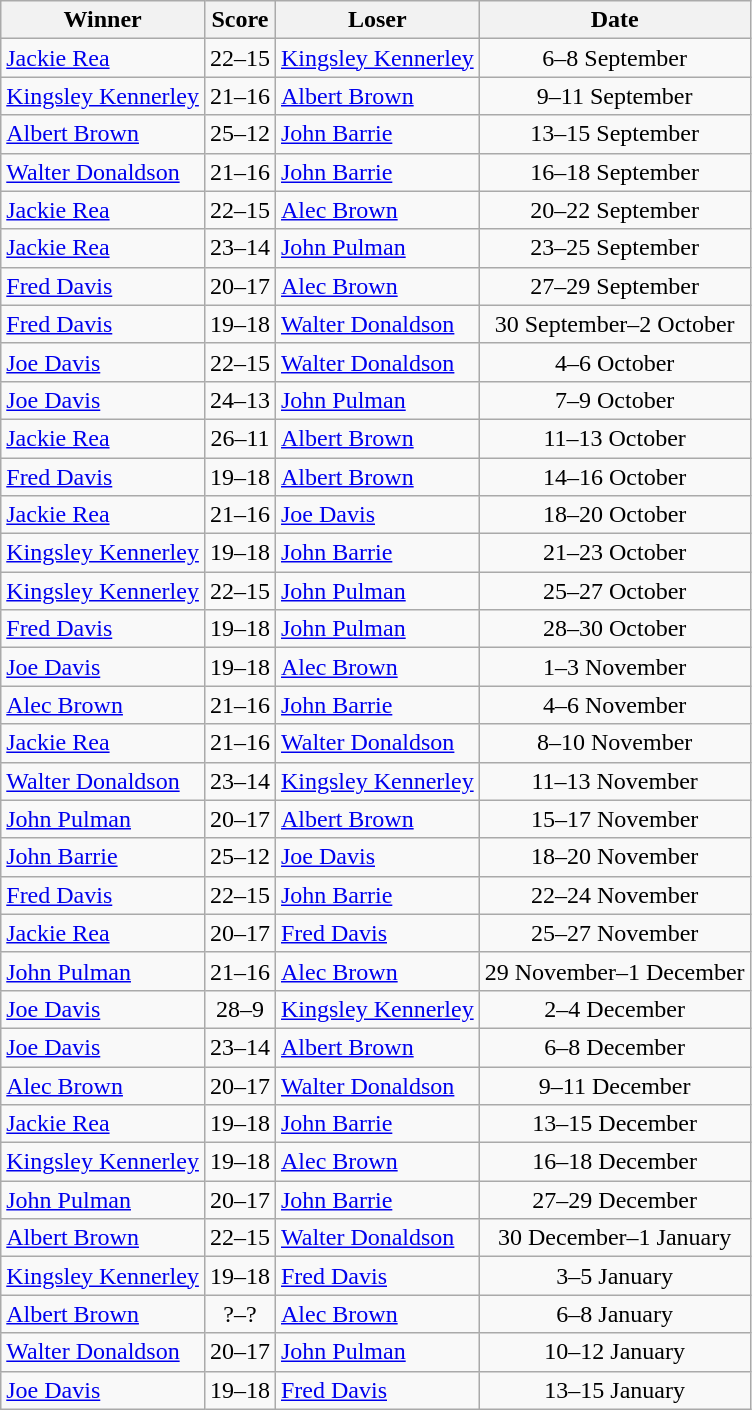<table class="wikitable" style="text-align:center">
<tr>
<th>Winner</th>
<th>Score</th>
<th>Loser</th>
<th>Date</th>
</tr>
<tr>
<td align=left><a href='#'>Jackie Rea</a></td>
<td>22–15</td>
<td align=left><a href='#'>Kingsley Kennerley</a></td>
<td>6–8 September</td>
</tr>
<tr>
<td align=left><a href='#'>Kingsley Kennerley</a></td>
<td>21–16</td>
<td align=left><a href='#'>Albert Brown</a></td>
<td>9–11 September</td>
</tr>
<tr>
<td align=left><a href='#'>Albert Brown</a></td>
<td>25–12</td>
<td align=left><a href='#'>John Barrie</a></td>
<td>13–15 September</td>
</tr>
<tr>
<td align=left><a href='#'>Walter Donaldson</a></td>
<td>21–16</td>
<td align=left><a href='#'>John Barrie</a></td>
<td>16–18 September</td>
</tr>
<tr>
<td align=left><a href='#'>Jackie Rea</a></td>
<td>22–15</td>
<td align=left><a href='#'>Alec Brown</a></td>
<td>20–22 September</td>
</tr>
<tr>
<td align=left><a href='#'>Jackie Rea</a></td>
<td>23–14</td>
<td align=left><a href='#'>John Pulman</a></td>
<td>23–25 September</td>
</tr>
<tr>
<td align=left><a href='#'>Fred Davis</a></td>
<td>20–17</td>
<td align=left><a href='#'>Alec Brown</a></td>
<td>27–29 September</td>
</tr>
<tr>
<td align=left><a href='#'>Fred Davis</a></td>
<td>19–18</td>
<td align=left><a href='#'>Walter Donaldson</a></td>
<td>30 September–2 October</td>
</tr>
<tr>
<td align=left><a href='#'>Joe Davis</a></td>
<td>22–15</td>
<td align=left><a href='#'>Walter Donaldson</a></td>
<td>4–6 October</td>
</tr>
<tr>
<td align=left><a href='#'>Joe Davis</a></td>
<td>24–13</td>
<td align=left><a href='#'>John Pulman</a></td>
<td>7–9 October</td>
</tr>
<tr>
<td align=left><a href='#'>Jackie Rea</a></td>
<td>26–11</td>
<td align=left><a href='#'>Albert Brown</a></td>
<td>11–13 October</td>
</tr>
<tr>
<td align=left><a href='#'>Fred Davis</a></td>
<td>19–18</td>
<td align=left><a href='#'>Albert Brown</a></td>
<td>14–16 October</td>
</tr>
<tr>
<td align=left><a href='#'>Jackie Rea</a></td>
<td>21–16</td>
<td align=left><a href='#'>Joe Davis</a></td>
<td>18–20 October</td>
</tr>
<tr>
<td align=left><a href='#'>Kingsley Kennerley</a></td>
<td>19–18</td>
<td align=left><a href='#'>John Barrie</a></td>
<td>21–23 October</td>
</tr>
<tr>
<td align=left><a href='#'>Kingsley Kennerley</a></td>
<td>22–15</td>
<td align=left><a href='#'>John Pulman</a></td>
<td>25–27 October</td>
</tr>
<tr>
<td align=left><a href='#'>Fred Davis</a></td>
<td>19–18</td>
<td align=left><a href='#'>John Pulman</a></td>
<td>28–30 October</td>
</tr>
<tr>
<td align=left><a href='#'>Joe Davis</a></td>
<td>19–18</td>
<td align=left><a href='#'>Alec Brown</a></td>
<td>1–3 November</td>
</tr>
<tr>
<td align=left><a href='#'>Alec Brown</a></td>
<td>21–16</td>
<td align=left><a href='#'>John Barrie</a></td>
<td>4–6 November</td>
</tr>
<tr>
<td align=left><a href='#'>Jackie Rea</a></td>
<td>21–16</td>
<td align=left><a href='#'>Walter Donaldson</a></td>
<td>8–10 November</td>
</tr>
<tr>
<td align=left><a href='#'>Walter Donaldson</a></td>
<td>23–14</td>
<td align=left><a href='#'>Kingsley Kennerley</a></td>
<td>11–13 November</td>
</tr>
<tr>
<td align=left><a href='#'>John Pulman</a></td>
<td>20–17</td>
<td align=left><a href='#'>Albert Brown</a></td>
<td>15–17 November</td>
</tr>
<tr>
<td align=left><a href='#'>John Barrie</a></td>
<td>25–12</td>
<td align=left><a href='#'>Joe Davis</a></td>
<td>18–20 November</td>
</tr>
<tr>
<td align=left><a href='#'>Fred Davis</a></td>
<td>22–15</td>
<td align=left><a href='#'>John Barrie</a></td>
<td>22–24 November</td>
</tr>
<tr>
<td align=left><a href='#'>Jackie Rea</a></td>
<td>20–17</td>
<td align=left><a href='#'>Fred Davis</a></td>
<td>25–27 November</td>
</tr>
<tr>
<td align=left><a href='#'>John Pulman</a></td>
<td>21–16</td>
<td align=left><a href='#'>Alec Brown</a></td>
<td>29 November–1 December</td>
</tr>
<tr>
<td align=left><a href='#'>Joe Davis</a></td>
<td>28–9</td>
<td align=left><a href='#'>Kingsley Kennerley</a></td>
<td>2–4 December</td>
</tr>
<tr>
<td align=left><a href='#'>Joe Davis</a></td>
<td>23–14</td>
<td align=left><a href='#'>Albert Brown</a></td>
<td>6–8 December</td>
</tr>
<tr>
<td align=left><a href='#'>Alec Brown</a></td>
<td>20–17</td>
<td align=left><a href='#'>Walter Donaldson</a></td>
<td>9–11 December</td>
</tr>
<tr>
<td align=left><a href='#'>Jackie Rea</a></td>
<td>19–18</td>
<td align=left><a href='#'>John Barrie</a></td>
<td>13–15 December</td>
</tr>
<tr>
<td align=left><a href='#'>Kingsley Kennerley</a></td>
<td>19–18</td>
<td align=left><a href='#'>Alec Brown</a></td>
<td>16–18 December</td>
</tr>
<tr>
<td align=left><a href='#'>John Pulman</a></td>
<td>20–17</td>
<td align=left><a href='#'>John Barrie</a></td>
<td>27–29 December</td>
</tr>
<tr>
<td align=left><a href='#'>Albert Brown</a></td>
<td>22–15</td>
<td align=left><a href='#'>Walter Donaldson</a></td>
<td>30 December–1 January</td>
</tr>
<tr>
<td align=left><a href='#'>Kingsley Kennerley</a></td>
<td>19–18</td>
<td align=left><a href='#'>Fred Davis</a></td>
<td>3–5 January</td>
</tr>
<tr>
<td align=left><a href='#'>Albert Brown</a></td>
<td>?–?</td>
<td align=left><a href='#'>Alec Brown</a></td>
<td>6–8 January</td>
</tr>
<tr>
<td align=left><a href='#'>Walter Donaldson</a></td>
<td>20–17</td>
<td align=left><a href='#'>John Pulman</a></td>
<td>10–12 January</td>
</tr>
<tr>
<td align=left><a href='#'>Joe Davis</a></td>
<td>19–18</td>
<td align=left><a href='#'>Fred Davis</a></td>
<td>13–15 January</td>
</tr>
</table>
